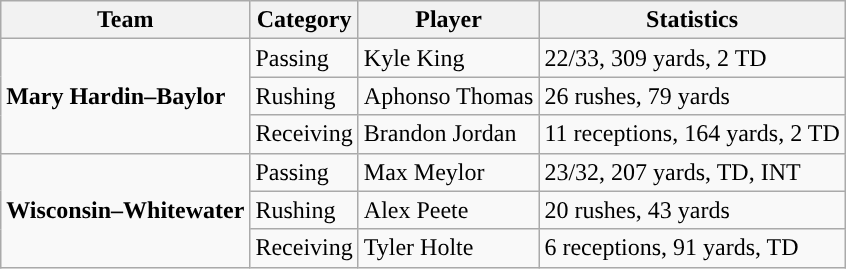<table class="wikitable" style="float: right;">
<tr>
<th>Team</th>
<th>Category</th>
<th>Player</th>
<th>Statistics</th>
</tr>
<tr>
<td rowspan=3><strong>Mary Hardin–Baylor</strong></td>
<td>Passing</td>
<td>Kyle King</td>
<td>22/33, 309 yards, 2 TD</td>
</tr>
<tr>
<td>Rushing</td>
<td>Aphonso Thomas</td>
<td>26 rushes, 79 yards</td>
</tr>
<tr>
<td>Receiving</td>
<td>Brandon Jordan</td>
<td>11 receptions, 164 yards, 2 TD</td>
</tr>
<tr>
<td rowspan=3><strong>Wisconsin–Whitewater</strong></td>
<td>Passing</td>
<td>Max Meylor</td>
<td>23/32, 207 yards, TD, INT</td>
</tr>
<tr>
<td>Rushing</td>
<td>Alex Peete</td>
<td>20 rushes, 43 yards</td>
</tr>
<tr>
<td>Receiving</td>
<td>Tyler Holte</td>
<td>6 receptions, 91 yards, TD</td>
</tr>
</table>
